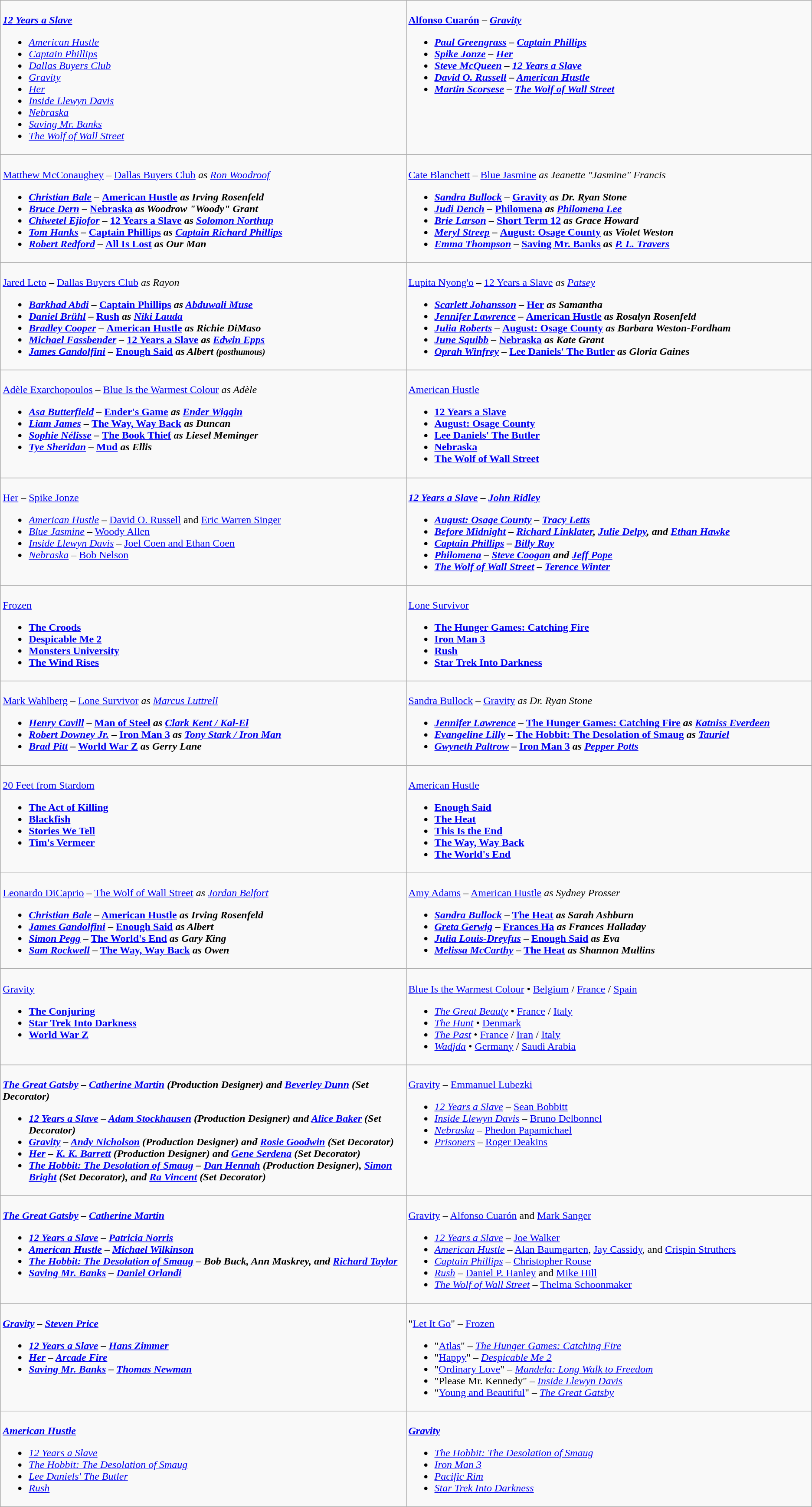<table class=wikitable>
<tr>
<td valign="top" width="50%"><br><strong><em><a href='#'>12 Years a Slave</a></em></strong><ul><li><em><a href='#'>American Hustle</a></em></li><li><em><a href='#'>Captain Phillips</a></em></li><li><em><a href='#'>Dallas Buyers Club</a></em></li><li><em><a href='#'>Gravity</a></em></li><li><em><a href='#'>Her</a></em></li><li><em><a href='#'>Inside Llewyn Davis</a></em></li><li><em><a href='#'>Nebraska</a></em></li><li><em><a href='#'>Saving Mr. Banks</a></em></li><li><em><a href='#'>The Wolf of Wall Street</a></em></li></ul></td>
<td valign="top" width="50%"><br><strong><a href='#'>Alfonso Cuarón</a> – <em><a href='#'>Gravity</a><strong><em><ul><li><a href='#'>Paul Greengrass</a> – </em><a href='#'>Captain Phillips</a><em></li><li><a href='#'>Spike Jonze</a> – </em><a href='#'>Her</a><em></li><li><a href='#'>Steve McQueen</a> – </em><a href='#'>12 Years a Slave</a><em></li><li><a href='#'>David O. Russell</a> – </em><a href='#'>American Hustle</a><em></li><li><a href='#'>Martin Scorsese</a> – </em><a href='#'>The Wolf of Wall Street</a><em></li></ul></td>
</tr>
<tr>
<td valign="top" width="50%"><br></strong><a href='#'>Matthew McConaughey</a> – </em><a href='#'>Dallas Buyers Club</a><em> as <a href='#'>Ron Woodroof</a><strong><ul><li><a href='#'>Christian Bale</a> – </em><a href='#'>American Hustle</a><em> as Irving Rosenfeld</li><li><a href='#'>Bruce Dern</a> – </em><a href='#'>Nebraska</a><em> as Woodrow "Woody" Grant</li><li><a href='#'>Chiwetel Ejiofor</a> – </em><a href='#'>12 Years a Slave</a><em> as <a href='#'>Solomon Northup</a></li><li><a href='#'>Tom Hanks</a> – </em><a href='#'>Captain Phillips</a><em> as <a href='#'>Captain Richard Phillips</a></li><li><a href='#'>Robert Redford</a> – </em><a href='#'>All Is Lost</a><em> as Our Man</li></ul></td>
<td valign="top" width="50%"><br></strong><a href='#'>Cate Blanchett</a> – </em><a href='#'>Blue Jasmine</a><em> as Jeanette "Jasmine" Francis<strong><ul><li><a href='#'>Sandra Bullock</a> – </em><a href='#'>Gravity</a><em> as Dr. Ryan Stone</li><li><a href='#'>Judi Dench</a> – </em><a href='#'>Philomena</a><em> as <a href='#'>Philomena Lee</a></li><li><a href='#'>Brie Larson</a> – </em><a href='#'>Short Term 12</a><em> as Grace Howard</li><li><a href='#'>Meryl Streep</a> – </em><a href='#'>August: Osage County</a><em> as Violet Weston</li><li><a href='#'>Emma Thompson</a> – </em><a href='#'>Saving Mr. Banks</a><em> as <a href='#'>P. L. Travers</a></li></ul></td>
</tr>
<tr>
<td valign="top" width="50%"><br></strong><a href='#'>Jared Leto</a> – </em><a href='#'>Dallas Buyers Club</a><em> as Rayon<strong><ul><li><a href='#'>Barkhad Abdi</a> – </em><a href='#'>Captain Phillips</a><em> as <a href='#'>Abduwali Muse</a></li><li><a href='#'>Daniel Brühl</a> – </em><a href='#'>Rush</a><em> as <a href='#'>Niki Lauda</a></li><li><a href='#'>Bradley Cooper</a> – </em><a href='#'>American Hustle</a><em> as Richie DiMaso</li><li><a href='#'>Michael Fassbender</a> – </em><a href='#'>12 Years a Slave</a><em> as <a href='#'>Edwin Epps</a></li><li><a href='#'>James Gandolfini</a> – </em><a href='#'>Enough Said</a><em> as Albert <small>(posthumous)</small></li></ul></td>
<td valign="top" width="50%"><br></strong><a href='#'>Lupita Nyong'o</a> – </em><a href='#'>12 Years a Slave</a><em> as <a href='#'>Patsey</a><strong><ul><li><a href='#'>Scarlett Johansson</a> – </em><a href='#'>Her</a><em> as Samantha</li><li><a href='#'>Jennifer Lawrence</a> – </em><a href='#'>American Hustle</a><em> as Rosalyn Rosenfeld</li><li><a href='#'>Julia Roberts</a> – </em><a href='#'>August: Osage County</a><em> as Barbara Weston-Fordham</li><li><a href='#'>June Squibb</a> – </em><a href='#'>Nebraska</a><em> as Kate Grant</li><li><a href='#'>Oprah Winfrey</a> – </em><a href='#'>Lee Daniels' The Butler</a><em> as Gloria Gaines</li></ul></td>
</tr>
<tr>
<td valign="top" width="50%"><br></strong><a href='#'>Adèle Exarchopoulos</a> – </em><a href='#'>Blue Is the Warmest Colour</a><em> as Adèle<strong><ul><li><a href='#'>Asa Butterfield</a> – </em><a href='#'>Ender's Game</a><em> as <a href='#'>Ender Wiggin</a></li><li><a href='#'>Liam James</a> – </em><a href='#'>The Way, Way Back</a><em> as Duncan</li><li><a href='#'>Sophie Nélisse</a> – </em><a href='#'>The Book Thief</a><em> as Liesel Meminger</li><li><a href='#'>Tye Sheridan</a> – </em><a href='#'>Mud</a><em> as Ellis</li></ul></td>
<td valign="top" width="50%"><br></em></strong><a href='#'>American Hustle</a><strong><em><ul><li></em><a href='#'>12 Years a Slave</a><em></li><li></em><a href='#'>August: Osage County</a><em></li><li></em><a href='#'>Lee Daniels' The Butler</a><em></li><li></em><a href='#'>Nebraska</a><em></li><li></em><a href='#'>The Wolf of Wall Street</a><em></li></ul></td>
</tr>
<tr>
<td valign="top" width="50%"><br></em></strong><a href='#'>Her</a></em> – <a href='#'>Spike Jonze</a></strong><ul><li><em><a href='#'>American Hustle</a></em> – <a href='#'>David O. Russell</a> and <a href='#'>Eric Warren Singer</a></li><li><em><a href='#'>Blue Jasmine</a></em> – <a href='#'>Woody Allen</a></li><li><em><a href='#'>Inside Llewyn Davis</a></em> – <a href='#'>Joel Coen and Ethan Coen</a></li><li><em><a href='#'>Nebraska</a></em> – <a href='#'>Bob Nelson</a></li></ul></td>
<td valign="top" width="50%"><br><strong><em><a href='#'>12 Years a Slave</a><em> – <a href='#'>John Ridley</a><strong><ul><li></em><a href='#'>August: Osage County</a><em> – <a href='#'>Tracy Letts</a></li><li></em><a href='#'>Before Midnight</a><em> – <a href='#'>Richard Linklater</a>, <a href='#'>Julie Delpy</a>, and <a href='#'>Ethan Hawke</a></li><li></em><a href='#'>Captain Phillips</a><em> – <a href='#'>Billy Ray</a></li><li></em><a href='#'>Philomena</a><em> – <a href='#'>Steve Coogan</a> and <a href='#'>Jeff Pope</a></li><li></em><a href='#'>The Wolf of Wall Street</a><em> – <a href='#'>Terence Winter</a></li></ul></td>
</tr>
<tr>
<td valign="top" width="50%"><br></em></strong><a href='#'>Frozen</a><strong><em><ul><li></em><a href='#'>The Croods</a><em></li><li></em><a href='#'>Despicable Me 2</a><em></li><li></em><a href='#'>Monsters University</a><em></li><li></em><a href='#'>The Wind Rises</a><em></li></ul></td>
<td valign="top" width="50%"><br></em></strong><a href='#'>Lone Survivor</a><strong><em><ul><li></em><a href='#'>The Hunger Games: Catching Fire</a><em></li><li></em><a href='#'>Iron Man 3</a><em></li><li></em><a href='#'>Rush</a><em></li><li></em><a href='#'>Star Trek Into Darkness</a><em></li></ul></td>
</tr>
<tr>
<td valign="top" width="50%"><br></strong><a href='#'>Mark Wahlberg</a></em> – <a href='#'>Lone Survivor</a><em> as <a href='#'>Marcus Luttrell</a><strong><ul><li><a href='#'>Henry Cavill</a></em> – <a href='#'>Man of Steel</a><em> as <a href='#'>Clark Kent / Kal-El</a></li><li><a href='#'>Robert Downey Jr.</a></em> – <a href='#'>Iron Man 3</a><em> as <a href='#'>Tony Stark / Iron Man</a></li><li><a href='#'>Brad Pitt</a></em> – <a href='#'>World War Z</a><em> as Gerry Lane</li></ul></td>
<td valign="top" width="50%"><br></strong><a href='#'>Sandra Bullock</a></em> – <a href='#'>Gravity</a><em> as Dr. Ryan Stone<strong><ul><li><a href='#'>Jennifer Lawrence</a></em> – <a href='#'>The Hunger Games: Catching Fire</a><em> as <a href='#'>Katniss Everdeen</a></li><li><a href='#'>Evangeline Lilly</a></em> – <a href='#'>The Hobbit: The Desolation of Smaug</a><em> as <a href='#'>Tauriel</a></li><li><a href='#'>Gwyneth Paltrow</a></em> – <a href='#'>Iron Man 3</a><em> as <a href='#'>Pepper Potts</a></li></ul></td>
</tr>
<tr>
<td valign="top" width="50%"><br></em></strong><a href='#'>20 Feet from Stardom</a><strong><em><ul><li></em><a href='#'>The Act of Killing</a><em></li><li></em><a href='#'>Blackfish</a><em></li><li></em><a href='#'>Stories We Tell</a><em></li><li></em><a href='#'>Tim's Vermeer</a><em></li></ul></td>
<td valign="top" width="50%"><br></em></strong><a href='#'>American Hustle</a><strong><em><ul><li></em><a href='#'>Enough Said</a><em></li><li></em><a href='#'>The Heat</a><em></li><li></em><a href='#'>This Is the End</a><em></li><li></em><a href='#'>The Way, Way Back</a><em></li><li></em><a href='#'>The World's End</a><em></li></ul></td>
</tr>
<tr>
<td valign="top" width="50%"><br></strong><a href='#'>Leonardo DiCaprio</a></em> – <a href='#'>The Wolf of Wall Street</a><em> as <a href='#'>Jordan Belfort</a><strong><ul><li><a href='#'>Christian Bale</a></em> – <a href='#'>American Hustle</a><em> as Irving Rosenfeld</li><li><a href='#'>James Gandolfini</a></em> – <a href='#'>Enough Said</a><em> as Albert</li><li><a href='#'>Simon Pegg</a></em> – <a href='#'>The World's End</a><em> as Gary King</li><li><a href='#'>Sam Rockwell</a></em> – <a href='#'>The Way, Way Back</a><em> as Owen</li></ul></td>
<td valign="top" width="50%"><br></strong><a href='#'>Amy Adams</a></em> – <a href='#'>American Hustle</a><em> as Sydney Prosser<strong><ul><li><a href='#'>Sandra Bullock</a></em> – <a href='#'>The Heat</a><em> as Sarah Ashburn</li><li><a href='#'>Greta Gerwig</a></em> – <a href='#'>Frances Ha</a><em> as Frances Halladay</li><li><a href='#'>Julia Louis-Dreyfus</a></em> – <a href='#'>Enough Said</a><em> as Eva</li><li><a href='#'>Melissa McCarthy</a></em> – <a href='#'>The Heat</a><em> as Shannon Mullins</li></ul></td>
</tr>
<tr>
<td valign="top" width="50%"><br></em></strong><a href='#'>Gravity</a><strong><em><ul><li></em><a href='#'>The Conjuring</a><em></li><li></em><a href='#'>Star Trek Into Darkness</a><em></li><li></em><a href='#'>World War Z</a><em></li></ul></td>
<td valign="top" width="50%"><br></em></strong><a href='#'>Blue Is the Warmest Colour</a></em> • <a href='#'>Belgium</a> / <a href='#'>France</a> / <a href='#'>Spain</a></strong><ul><li><em><a href='#'>The Great Beauty</a></em> • <a href='#'>France</a> / <a href='#'>Italy</a></li><li><em><a href='#'>The Hunt</a></em> • <a href='#'>Denmark</a></li><li><em><a href='#'>The Past</a></em> • <a href='#'>France</a> / <a href='#'>Iran</a> / <a href='#'>Italy</a></li><li><em><a href='#'>Wadjda</a></em> • <a href='#'>Germany</a> / <a href='#'>Saudi Arabia</a></li></ul></td>
</tr>
<tr>
<td valign="top" width="50%"><br><strong><em><a href='#'>The Great Gatsby</a><em> – <a href='#'>Catherine Martin</a> (Production Designer) and <a href='#'>Beverley Dunn</a> (Set Decorator)<strong><ul><li></em><a href='#'>12 Years a Slave</a><em> – <a href='#'>Adam Stockhausen</a> (Production Designer) and <a href='#'>Alice Baker</a> (Set Decorator)</li><li></em><a href='#'>Gravity</a><em> – <a href='#'>Andy Nicholson</a> (Production Designer) and <a href='#'>Rosie Goodwin</a> (Set Decorator)</li><li></em><a href='#'>Her</a><em> – <a href='#'>K. K. Barrett</a> (Production Designer) and <a href='#'>Gene Serdena</a> (Set Decorator)</li><li></em><a href='#'>The Hobbit: The Desolation of Smaug</a><em> – <a href='#'>Dan Hennah</a> (Production Designer), <a href='#'>Simon Bright</a> (Set Decorator), and <a href='#'>Ra Vincent</a> (Set Decorator)</li></ul></td>
<td valign="top" width="50%"><br></em></strong><a href='#'>Gravity</a></em> – <a href='#'>Emmanuel Lubezki</a></strong><ul><li><em><a href='#'>12 Years a Slave</a></em> – <a href='#'>Sean Bobbitt</a></li><li><em><a href='#'>Inside Llewyn Davis</a></em> – <a href='#'>Bruno Delbonnel</a></li><li><em><a href='#'>Nebraska</a></em> – <a href='#'>Phedon Papamichael</a></li><li><em><a href='#'>Prisoners</a></em> – <a href='#'>Roger Deakins</a></li></ul></td>
</tr>
<tr>
<td valign="top" width="50%"><br><strong><em><a href='#'>The Great Gatsby</a><em> – <a href='#'>Catherine Martin</a><strong><ul><li></em><a href='#'>12 Years a Slave</a><em> – <a href='#'>Patricia Norris</a></li><li></em><a href='#'>American Hustle</a><em> – <a href='#'>Michael Wilkinson</a></li><li></em><a href='#'>The Hobbit: The Desolation of Smaug</a><em> – Bob Buck, Ann Maskrey, and <a href='#'>Richard Taylor</a></li><li></em><a href='#'>Saving Mr. Banks</a><em> – <a href='#'>Daniel Orlandi</a></li></ul></td>
<td valign="top" width="50%"><br></em></strong><a href='#'>Gravity</a></em> – <a href='#'>Alfonso Cuarón</a> and <a href='#'>Mark Sanger</a></strong><ul><li><em><a href='#'>12 Years a Slave</a></em> – <a href='#'>Joe Walker</a></li><li><em><a href='#'>American Hustle</a></em> – <a href='#'>Alan Baumgarten</a>, <a href='#'>Jay Cassidy</a>, and <a href='#'>Crispin Struthers</a></li><li><em><a href='#'>Captain Phillips</a></em> – <a href='#'>Christopher Rouse</a></li><li><em><a href='#'>Rush</a></em> – <a href='#'>Daniel P. Hanley</a> and <a href='#'>Mike Hill</a></li><li><em><a href='#'>The Wolf of Wall Street</a></em> – <a href='#'>Thelma Schoonmaker</a></li></ul></td>
</tr>
<tr>
<td valign="top" width="50%"><br><strong><em><a href='#'>Gravity</a><em> – <a href='#'>Steven Price</a><strong><ul><li></em><a href='#'>12 Years a Slave</a><em> – <a href='#'>Hans Zimmer</a></li><li></em><a href='#'>Her</a><em> – <a href='#'>Arcade Fire</a></li><li></em><a href='#'>Saving Mr. Banks</a><em> – <a href='#'>Thomas Newman</a></li></ul></td>
<td valign="top" width="50%"><br></strong>"<a href='#'>Let It Go</a>" – </em><a href='#'>Frozen</a></em></strong><ul><li>"<a href='#'>Atlas</a>" – <em><a href='#'>The Hunger Games: Catching Fire</a></em></li><li>"<a href='#'>Happy</a>" – <em><a href='#'>Despicable Me 2</a></em></li><li>"<a href='#'>Ordinary Love</a>" – <em><a href='#'>Mandela: Long Walk to Freedom</a></em></li><li>"Please Mr. Kennedy" – <em><a href='#'>Inside Llewyn Davis</a></em></li><li>"<a href='#'>Young and Beautiful</a>" – <em><a href='#'>The Great Gatsby</a></em></li></ul></td>
</tr>
<tr>
<td valign="top" width="50%"><br><strong><em><a href='#'>American Hustle</a></em></strong><ul><li><em><a href='#'>12 Years a Slave</a></em></li><li><em><a href='#'>The Hobbit: The Desolation of Smaug</a></em></li><li><em><a href='#'>Lee Daniels' The Butler</a></em></li><li><em><a href='#'>Rush</a></em></li></ul></td>
<td valign="top" width="50%"><br><strong><em><a href='#'>Gravity</a></em></strong><ul><li><em><a href='#'>The Hobbit: The Desolation of Smaug</a></em></li><li><em><a href='#'>Iron Man 3</a></em></li><li><em><a href='#'>Pacific Rim</a></em></li><li><em><a href='#'>Star Trek Into Darkness</a></em></li></ul></td>
</tr>
</table>
